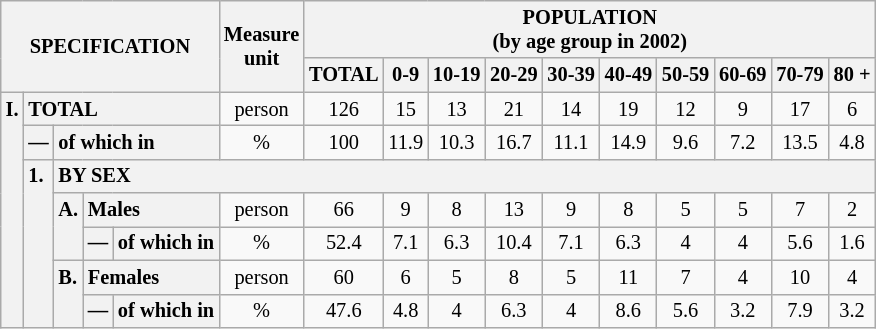<table class="wikitable" style="font-size:85%; text-align:center">
<tr>
<th rowspan="2" colspan="5">SPECIFICATION</th>
<th rowspan="2">Measure<br> unit</th>
<th colspan="10" rowspan="1">POPULATION<br> (by age group in 2002)</th>
</tr>
<tr>
<th>TOTAL</th>
<th>0-9</th>
<th>10-19</th>
<th>20-29</th>
<th>30-39</th>
<th>40-49</th>
<th>50-59</th>
<th>60-69</th>
<th>70-79</th>
<th>80 +</th>
</tr>
<tr>
<th style="text-align:left" valign="top" rowspan="7">I.</th>
<th style="text-align:left" colspan="4">TOTAL</th>
<td>person</td>
<td>126</td>
<td>15</td>
<td>13</td>
<td>21</td>
<td>14</td>
<td>19</td>
<td>12</td>
<td>9</td>
<td>17</td>
<td>6</td>
</tr>
<tr>
<th style="text-align:left" valign="top">—</th>
<th style="text-align:left" colspan="3">of which in</th>
<td>%</td>
<td>100</td>
<td>11.9</td>
<td>10.3</td>
<td>16.7</td>
<td>11.1</td>
<td>14.9</td>
<td>9.6</td>
<td>7.2</td>
<td>13.5</td>
<td>4.8</td>
</tr>
<tr>
<th style="text-align:left" valign="top" rowspan="5">1.</th>
<th style="text-align:left" colspan="14">BY SEX</th>
</tr>
<tr>
<th style="text-align:left" valign="top" rowspan="2">A.</th>
<th style="text-align:left" colspan="2">Males</th>
<td>person</td>
<td>66</td>
<td>9</td>
<td>8</td>
<td>13</td>
<td>9</td>
<td>8</td>
<td>5</td>
<td>5</td>
<td>7</td>
<td>2</td>
</tr>
<tr>
<th style="text-align:left" valign="top">—</th>
<th style="text-align:left" colspan="1">of which in</th>
<td>%</td>
<td>52.4</td>
<td>7.1</td>
<td>6.3</td>
<td>10.4</td>
<td>7.1</td>
<td>6.3</td>
<td>4</td>
<td>4</td>
<td>5.6</td>
<td>1.6</td>
</tr>
<tr>
<th style="text-align:left" valign="top" rowspan="2">B.</th>
<th style="text-align:left" colspan="2">Females</th>
<td>person</td>
<td>60</td>
<td>6</td>
<td>5</td>
<td>8</td>
<td>5</td>
<td>11</td>
<td>7</td>
<td>4</td>
<td>10</td>
<td>4</td>
</tr>
<tr>
<th style="text-align:left" valign="top">—</th>
<th style="text-align:left" colspan="1">of which in</th>
<td>%</td>
<td>47.6</td>
<td>4.8</td>
<td>4</td>
<td>6.3</td>
<td>4</td>
<td>8.6</td>
<td>5.6</td>
<td>3.2</td>
<td>7.9</td>
<td>3.2</td>
</tr>
</table>
